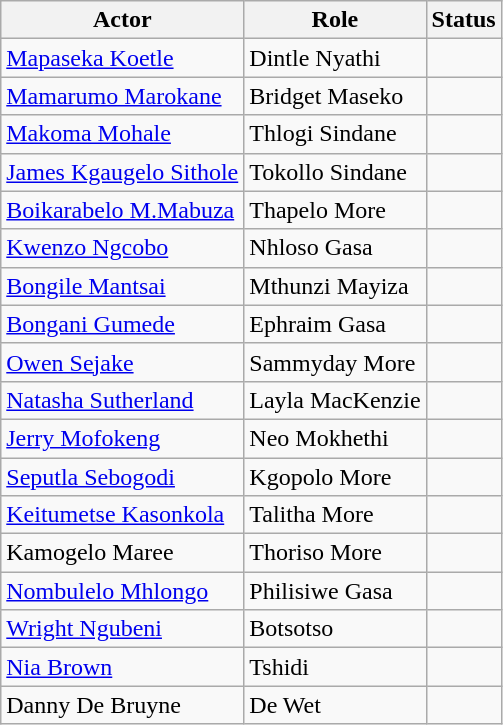<table class="wikitable">
<tr>
<th>Actor</th>
<th>Role</th>
<th>Status</th>
</tr>
<tr>
<td><a href='#'>Mapaseka Koetle</a></td>
<td>Dintle Nyathi</td>
<td></td>
</tr>
<tr>
<td><a href='#'>Mamarumo Marokane</a></td>
<td>Bridget Maseko</td>
<td></td>
</tr>
<tr>
<td><a href='#'>Makoma Mohale</a></td>
<td>Thlogi Sindane</td>
<td></td>
</tr>
<tr>
<td><a href='#'>James Kgaugelo Sithole</a></td>
<td>Tokollo Sindane</td>
<td></td>
</tr>
<tr>
<td><a href='#'>Boikarabelo M.Mabuza</a></td>
<td>Thapelo More</td>
<td></td>
</tr>
<tr>
<td><a href='#'>Kwenzo Ngcobo</a></td>
<td>Nhloso Gasa</td>
<td></td>
</tr>
<tr>
<td><a href='#'>Bongile Mantsai</a></td>
<td>Mthunzi Mayiza</td>
<td></td>
</tr>
<tr>
<td><a href='#'>Bongani Gumede</a></td>
<td>Ephraim Gasa</td>
<td></td>
</tr>
<tr>
<td><a href='#'>Owen Sejake</a></td>
<td>Sammyday More</td>
<td></td>
</tr>
<tr>
<td><a href='#'>Natasha Sutherland</a></td>
<td>Layla MacKenzie</td>
<td></td>
</tr>
<tr>
<td><a href='#'>Jerry Mofokeng</a></td>
<td>Neo Mokhethi</td>
<td></td>
</tr>
<tr>
<td><a href='#'>Seputla Sebogodi</a></td>
<td>Kgopolo More</td>
<td></td>
</tr>
<tr>
<td><a href='#'>Keitumetse Kasonkola</a></td>
<td>Talitha More</td>
<td></td>
</tr>
<tr>
<td>Kamogelo Maree</td>
<td>Thoriso More</td>
<td></td>
</tr>
<tr>
<td><a href='#'>Nombulelo Mhlongo</a></td>
<td>Philisiwe Gasa</td>
<td></td>
</tr>
<tr>
<td><a href='#'>Wright Ngubeni</a></td>
<td>Botsotso</td>
<td></td>
</tr>
<tr>
<td><a href='#'>Nia Brown</a></td>
<td>Tshidi</td>
<td></td>
</tr>
<tr>
<td>Danny De Bruyne</td>
<td>De Wet</td>
<td></td>
</tr>
</table>
